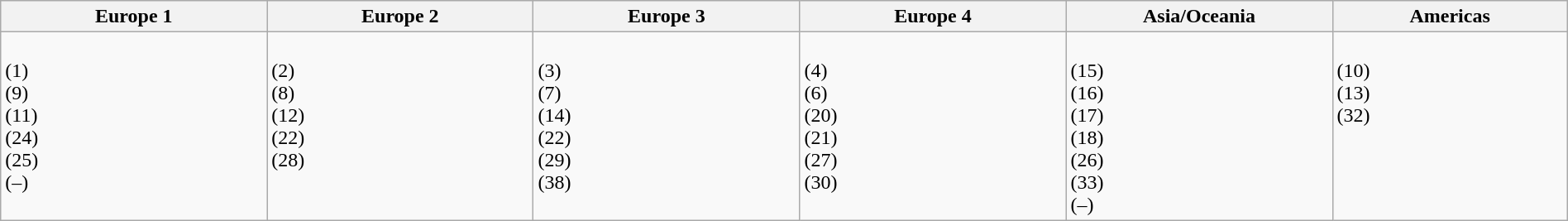<table class="wikitable" style="width:100%;">
<tr>
<th width=17%>Europe 1</th>
<th width=17%>Europe 2</th>
<th width=17%>Europe 3</th>
<th width=17%>Europe 4</th>
<th width=17%>Asia/Oceania</th>
<th width=17%>Americas</th>
</tr>
<tr>
<td valign=top><br> (1)<br>
 (9)<br>
 (11)<br>
 (24)<br>
 (25)<br>
 (–)</td>
<td valign=top><br> (2)<br>
 (8)<br>
 (12)<br>
 (22)<br>
 (28)</td>
<td valign=top><br> (3)<br>
 (7)<br>
 (14)<br>
 (22)<br>
 (29)<br>
 (38)</td>
<td valign=top><br> (4)<br>
 (6)<br>
 (20)<br>
 (21)<br>
 (27)<br>
 (30)</td>
<td valign=top><br> (15)<br>
 (16)<br>
 (17)<br>
 (18)<br>
 (26)<br>
 (33)<br>
 (–)<br></td>
<td valign=top><br> (10)<br>
 (13)<br>
 (32)</td>
</tr>
</table>
